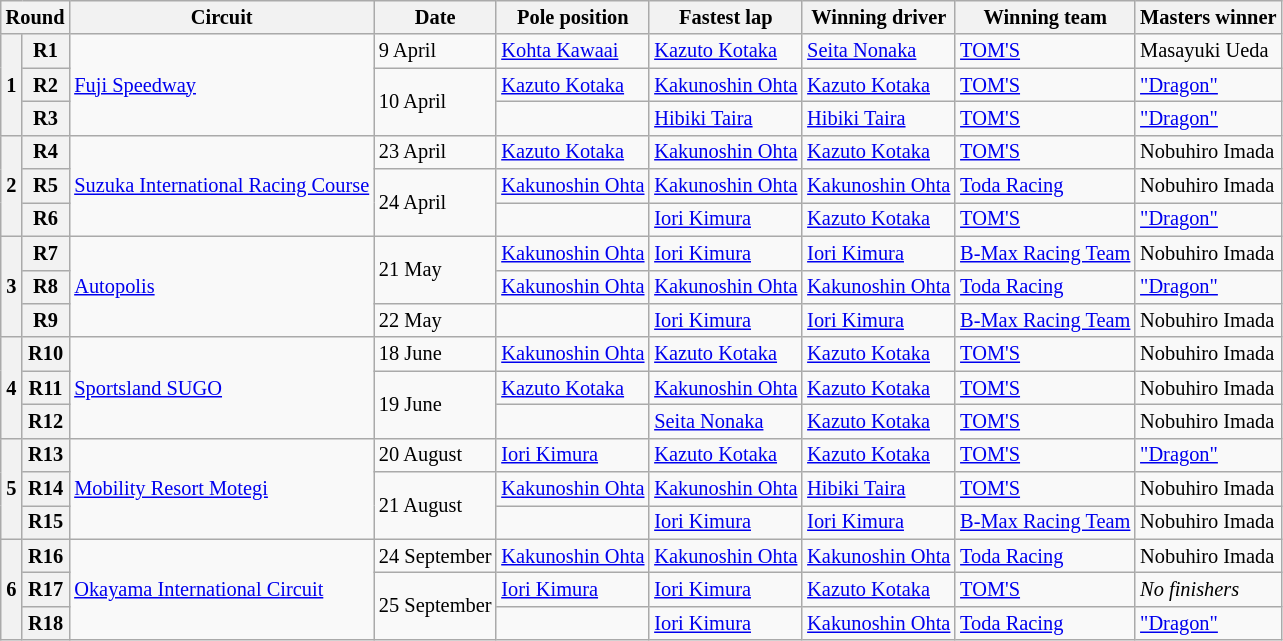<table class="wikitable" style="font-size: 85%;">
<tr>
<th colspan="2">Round</th>
<th>Circuit</th>
<th>Date</th>
<th>Pole position</th>
<th>Fastest lap</th>
<th>Winning driver</th>
<th>Winning team</th>
<th>Masters winner</th>
</tr>
<tr>
<th rowspan=3>1</th>
<th>R1</th>
<td rowspan=3><a href='#'>Fuji Speedway</a></td>
<td>9 April</td>
<td> <a href='#'>Kohta Kawaai</a></td>
<td> <a href='#'>Kazuto Kotaka</a></td>
<td> <a href='#'>Seita Nonaka</a></td>
<td><a href='#'>TOM'S</a></td>
<td> Masayuki Ueda</td>
</tr>
<tr>
<th>R2</th>
<td rowspan=2>10 April</td>
<td> <a href='#'>Kazuto Kotaka</a></td>
<td> <a href='#'>Kakunoshin Ohta</a></td>
<td> <a href='#'>Kazuto Kotaka</a></td>
<td><a href='#'>TOM'S</a></td>
<td> <a href='#'>"Dragon"</a></td>
</tr>
<tr>
<th>R3</th>
<td></td>
<td> <a href='#'>Hibiki Taira</a></td>
<td> <a href='#'>Hibiki Taira</a></td>
<td><a href='#'>TOM'S</a></td>
<td> <a href='#'>"Dragon"</a></td>
</tr>
<tr>
<th rowspan=3>2</th>
<th>R4</th>
<td rowspan=3 nowrap><a href='#'>Suzuka International Racing Course</a></td>
<td>23 April</td>
<td> <a href='#'>Kazuto Kotaka</a></td>
<td> <a href='#'>Kakunoshin Ohta</a></td>
<td> <a href='#'>Kazuto Kotaka</a></td>
<td><a href='#'>TOM'S</a></td>
<td> Nobuhiro Imada</td>
</tr>
<tr>
<th>R5</th>
<td rowspan=2>24 April</td>
<td> <a href='#'>Kakunoshin Ohta</a></td>
<td> <a href='#'>Kakunoshin Ohta</a></td>
<td> <a href='#'>Kakunoshin Ohta</a></td>
<td><a href='#'>Toda Racing</a></td>
<td> Nobuhiro Imada</td>
</tr>
<tr>
<th>R6</th>
<td></td>
<td> <a href='#'>Iori Kimura</a></td>
<td> <a href='#'>Kazuto Kotaka</a></td>
<td><a href='#'>TOM'S</a></td>
<td> <a href='#'>"Dragon"</a></td>
</tr>
<tr>
<th rowspan=3>3</th>
<th>R7</th>
<td rowspan=3><a href='#'>Autopolis</a></td>
<td rowspan=2>21 May</td>
<td> <a href='#'>Kakunoshin Ohta</a></td>
<td> <a href='#'>Iori Kimura</a></td>
<td> <a href='#'>Iori Kimura</a></td>
<td><a href='#'>B-Max Racing Team</a></td>
<td> Nobuhiro Imada</td>
</tr>
<tr>
<th>R8</th>
<td> <a href='#'>Kakunoshin Ohta</a></td>
<td> <a href='#'>Kakunoshin Ohta</a></td>
<td> <a href='#'>Kakunoshin Ohta</a></td>
<td><a href='#'>Toda Racing</a></td>
<td> <a href='#'>"Dragon"</a></td>
</tr>
<tr>
<th>R9</th>
<td>22 May</td>
<td></td>
<td> <a href='#'>Iori Kimura</a></td>
<td> <a href='#'>Iori Kimura</a></td>
<td><a href='#'>B-Max Racing Team</a></td>
<td> Nobuhiro Imada</td>
</tr>
<tr>
<th rowspan=3>4</th>
<th>R10</th>
<td rowspan=3><a href='#'>Sportsland SUGO</a></td>
<td>18 June</td>
<td> <a href='#'>Kakunoshin Ohta</a></td>
<td> <a href='#'>Kazuto Kotaka</a></td>
<td> <a href='#'>Kazuto Kotaka</a></td>
<td><a href='#'>TOM'S</a></td>
<td> Nobuhiro Imada</td>
</tr>
<tr>
<th>R11</th>
<td rowspan=2>19 June</td>
<td> <a href='#'>Kazuto Kotaka</a></td>
<td> <a href='#'>Kakunoshin Ohta</a></td>
<td> <a href='#'>Kazuto Kotaka</a></td>
<td><a href='#'>TOM'S</a></td>
<td> Nobuhiro Imada</td>
</tr>
<tr>
<th>R12</th>
<td></td>
<td> <a href='#'>Seita Nonaka</a></td>
<td> <a href='#'>Kazuto Kotaka</a></td>
<td><a href='#'>TOM'S</a></td>
<td> Nobuhiro Imada</td>
</tr>
<tr>
<th rowspan=3>5</th>
<th>R13</th>
<td rowspan=3><a href='#'>Mobility Resort Motegi</a></td>
<td>20 August</td>
<td> <a href='#'>Iori Kimura</a></td>
<td> <a href='#'>Kazuto Kotaka</a></td>
<td> <a href='#'>Kazuto Kotaka</a></td>
<td><a href='#'>TOM'S</a></td>
<td>  <a href='#'>"Dragon"</a></td>
</tr>
<tr>
<th>R14</th>
<td rowspan=2>21 August</td>
<td> <a href='#'>Kakunoshin Ohta</a></td>
<td> <a href='#'>Kakunoshin Ohta</a></td>
<td> <a href='#'>Hibiki Taira</a></td>
<td><a href='#'>TOM'S</a></td>
<td> Nobuhiro Imada</td>
</tr>
<tr>
<th>R15</th>
<td></td>
<td> <a href='#'>Iori Kimura</a></td>
<td> <a href='#'>Iori Kimura</a></td>
<td nowrap><a href='#'>B-Max Racing Team</a></td>
<td nowrap> Nobuhiro Imada</td>
</tr>
<tr>
<th rowspan=3>6</th>
<th>R16</th>
<td rowspan=3><a href='#'>Okayama International Circuit</a></td>
<td nowrap>24 September</td>
<td nowrap> <a href='#'>Kakunoshin Ohta</a></td>
<td nowrap> <a href='#'>Kakunoshin Ohta</a></td>
<td nowrap> <a href='#'>Kakunoshin Ohta</a></td>
<td><a href='#'>Toda Racing</a></td>
<td> Nobuhiro Imada</td>
</tr>
<tr>
<th>R17</th>
<td rowspan=2>25 September</td>
<td> <a href='#'>Iori Kimura</a></td>
<td> <a href='#'>Iori Kimura</a></td>
<td> <a href='#'>Kazuto Kotaka</a></td>
<td><a href='#'>TOM'S</a></td>
<td><em>No finishers</em></td>
</tr>
<tr>
<th>R18</th>
<td></td>
<td> <a href='#'>Iori Kimura</a></td>
<td> <a href='#'>Kakunoshin Ohta</a></td>
<td><a href='#'>Toda Racing</a></td>
<td>  <a href='#'>"Dragon"</a></td>
</tr>
</table>
